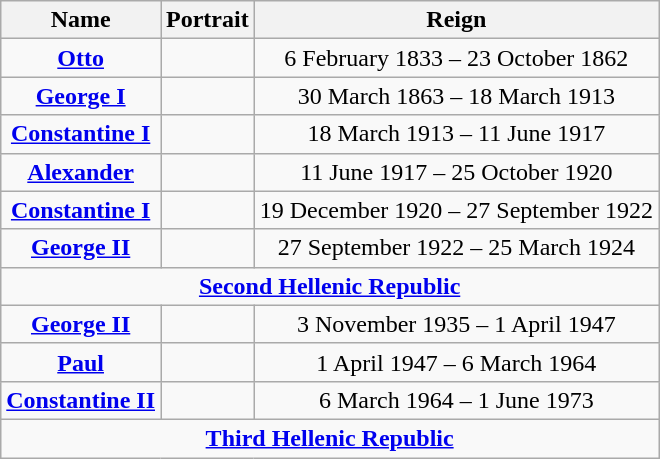<table class=wikitable style="text-align:center">
<tr>
<th>Name</th>
<th>Portrait</th>
<th>Reign</th>
</tr>
<tr>
<td><strong><a href='#'>Otto</a></strong></td>
<td></td>
<td>6 February 1833 – 23 October 1862</td>
</tr>
<tr>
<td><strong><a href='#'>George I</a></strong></td>
<td></td>
<td>30 March 1863 – 18 March 1913</td>
</tr>
<tr>
<td><strong><a href='#'>Constantine I</a></strong><br></td>
<td></td>
<td>18 March 1913 – 11 June 1917</td>
</tr>
<tr>
<td><strong><a href='#'>Alexander</a></strong></td>
<td></td>
<td>11 June 1917 – 25 October 1920</td>
</tr>
<tr>
<td><strong><a href='#'>Constantine I</a></strong><br></td>
<td></td>
<td>19 December 1920 – 27 September 1922</td>
</tr>
<tr>
<td><strong><a href='#'>George II</a></strong><br></td>
<td></td>
<td>27 September 1922 – 25 March 1924</td>
</tr>
<tr>
<td colspan=3><strong><a href='#'>Second Hellenic Republic</a></strong></td>
</tr>
<tr>
<td><strong><a href='#'>George II</a></strong><br></td>
<td></td>
<td>3 November 1935 – 1 April 1947</td>
</tr>
<tr>
<td><strong><a href='#'>Paul</a></strong></td>
<td></td>
<td>1 April 1947 – 6 March 1964</td>
</tr>
<tr>
<td><strong><a href='#'>Constantine II</a></strong></td>
<td></td>
<td>6 March 1964 – 1 June 1973</td>
</tr>
<tr>
<td colspan=3><strong><a href='#'>Third Hellenic Republic</a></strong></td>
</tr>
</table>
